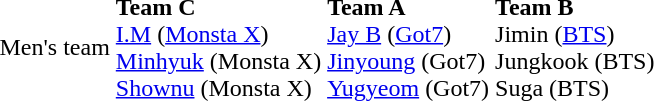<table>
<tr>
<td>Men's team</td>
<td><strong>Team C</strong><br><a href='#'>I.M</a> (<a href='#'>Monsta X</a>)<br><a href='#'>Minhyuk</a> (Monsta X)<br><a href='#'>Shownu</a> (Monsta X)</td>
<td><strong>Team A</strong><br><a href='#'>Jay B</a> (<a href='#'>Got7</a>)<br><a href='#'>Jinyoung</a> (Got7)<br><a href='#'>Yugyeom</a> (Got7)</td>
<td><strong>Team B</strong><br>Jimin (<a href='#'>BTS</a>)<br>Jungkook (BTS)<br>Suga (BTS)</td>
</tr>
</table>
